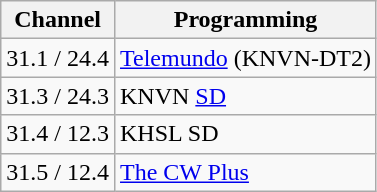<table class="wikitable">
<tr>
<th>Channel</th>
<th>Programming</th>
</tr>
<tr>
<td>31.1 / 24.4</td>
<td><a href='#'>Telemundo</a> (KNVN-DT2)</td>
</tr>
<tr>
<td>31.3 / 24.3</td>
<td>KNVN <a href='#'>SD</a></td>
</tr>
<tr>
<td>31.4 / 12.3</td>
<td>KHSL SD</td>
</tr>
<tr>
<td>31.5 / 12.4</td>
<td><a href='#'>The CW Plus</a></td>
</tr>
</table>
